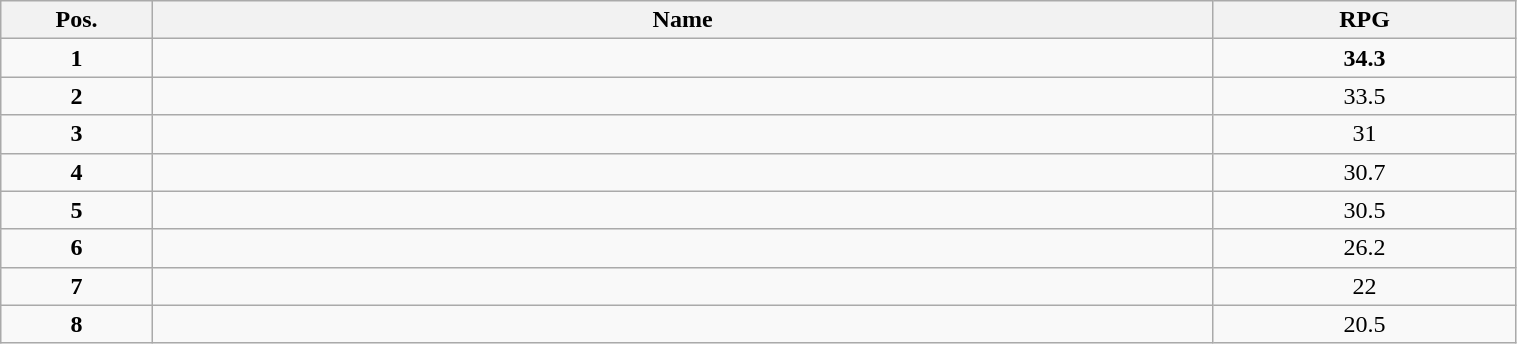<table class="wikitable" style="width:80%;">
<tr>
<th style="width:10%;">Pos.</th>
<th style="width:70%;">Name</th>
<th style="width:20%;">RPG</th>
</tr>
<tr>
<td align=center><strong>1</strong></td>
<td><strong></strong></td>
<td align=center><strong>34.3</strong></td>
</tr>
<tr>
<td align=center><strong>2</strong></td>
<td></td>
<td align=center>33.5</td>
</tr>
<tr>
<td align=center><strong>3</strong></td>
<td></td>
<td align=center>31</td>
</tr>
<tr>
<td align=center><strong>4</strong></td>
<td></td>
<td align=center>30.7</td>
</tr>
<tr>
<td align=center><strong>5</strong></td>
<td></td>
<td align=center>30.5</td>
</tr>
<tr>
<td align=center><strong>6</strong></td>
<td></td>
<td align=center>26.2</td>
</tr>
<tr>
<td align=center><strong>7</strong></td>
<td></td>
<td align=center>22</td>
</tr>
<tr>
<td align=center><strong>8</strong></td>
<td></td>
<td align=center>20.5</td>
</tr>
</table>
